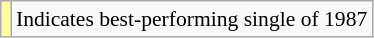<table class="wikitable" style="font-size:90%;">
<tr>
<td style="background-color:#FFFF99"></td>
<td>Indicates best-performing single of 1987</td>
</tr>
</table>
